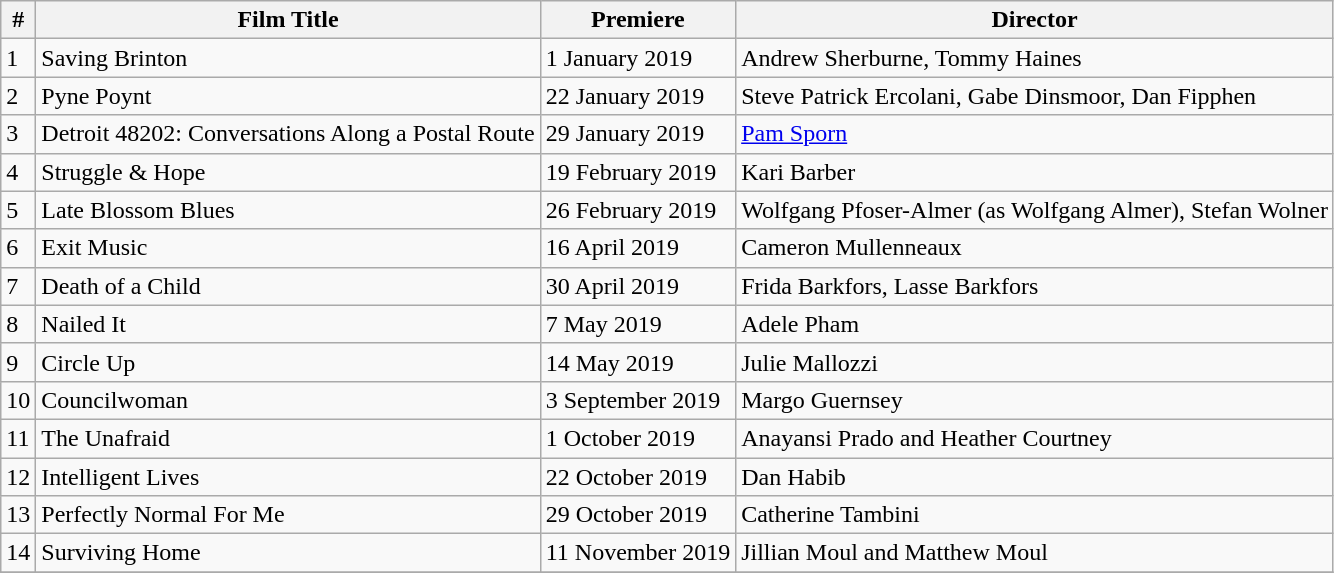<table class="wikitable sortable">
<tr>
<th>#</th>
<th>Film Title</th>
<th>Premiere</th>
<th>Director</th>
</tr>
<tr>
<td>1</td>
<td>Saving Brinton</td>
<td>1 January 2019</td>
<td>Andrew Sherburne, Tommy Haines</td>
</tr>
<tr>
<td>2</td>
<td>Pyne Poynt</td>
<td>22 January 2019</td>
<td>Steve Patrick Ercolani, Gabe Dinsmoor, Dan Fipphen</td>
</tr>
<tr>
<td>3</td>
<td>Detroit 48202: Conversations Along a Postal Route</td>
<td>29 January 2019</td>
<td><a href='#'>Pam Sporn</a></td>
</tr>
<tr>
<td>4</td>
<td>Struggle & Hope</td>
<td>19 February 2019</td>
<td>Kari Barber</td>
</tr>
<tr>
<td>5</td>
<td>Late Blossom Blues</td>
<td>26 February 2019</td>
<td>Wolfgang Pfoser-Almer (as Wolfgang Almer), Stefan Wolner</td>
</tr>
<tr>
<td>6</td>
<td>Exit Music</td>
<td>16 April 2019</td>
<td>Cameron Mullenneaux</td>
</tr>
<tr>
<td>7</td>
<td>Death of a Child</td>
<td>30 April 2019</td>
<td>Frida Barkfors, Lasse Barkfors</td>
</tr>
<tr>
<td>8</td>
<td>Nailed It</td>
<td>7 May 2019</td>
<td>Adele Pham</td>
</tr>
<tr>
<td>9</td>
<td>Circle Up</td>
<td>14 May 2019</td>
<td>Julie Mallozzi</td>
</tr>
<tr>
<td>10</td>
<td>Councilwoman</td>
<td>3 September 2019</td>
<td>Margo Guernsey</td>
</tr>
<tr>
<td>11</td>
<td>The Unafraid</td>
<td>1 October 2019</td>
<td>Anayansi Prado and Heather Courtney</td>
</tr>
<tr>
<td>12</td>
<td>Intelligent Lives</td>
<td>22 October 2019</td>
<td>Dan Habib</td>
</tr>
<tr>
<td>13</td>
<td>Perfectly Normal For Me</td>
<td>29 October 2019</td>
<td>Catherine Tambini</td>
</tr>
<tr>
<td>14</td>
<td>Surviving Home</td>
<td>11 November 2019</td>
<td>Jillian Moul and Matthew Moul</td>
</tr>
<tr>
</tr>
</table>
